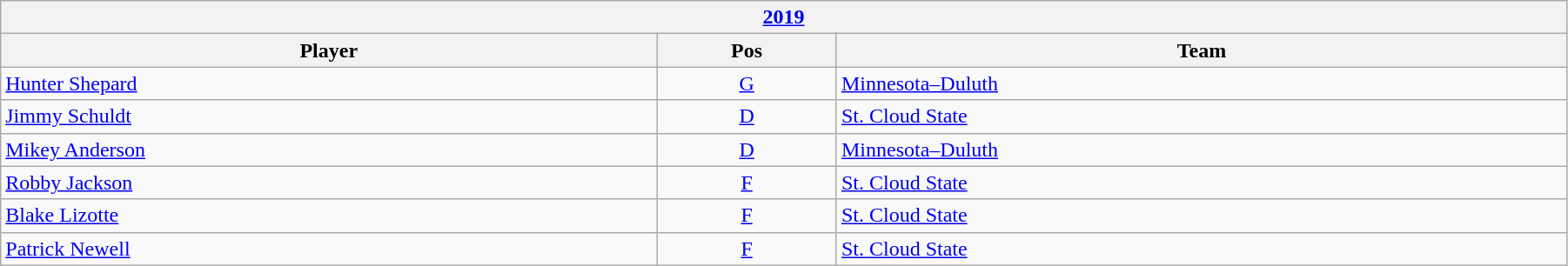<table class="wikitable" width=95%>
<tr>
<th colspan=3><a href='#'>2019</a></th>
</tr>
<tr>
<th>Player</th>
<th>Pos</th>
<th>Team</th>
</tr>
<tr>
<td><a href='#'>Hunter Shepard</a></td>
<td style="text-align:center;"><a href='#'>G</a></td>
<td><a href='#'>Minnesota–Duluth</a></td>
</tr>
<tr>
<td><a href='#'>Jimmy Schuldt</a></td>
<td style="text-align:center;"><a href='#'>D</a></td>
<td><a href='#'>St. Cloud State</a></td>
</tr>
<tr>
<td><a href='#'>Mikey Anderson</a></td>
<td style="text-align:center;"><a href='#'>D</a></td>
<td><a href='#'>Minnesota–Duluth</a></td>
</tr>
<tr>
<td><a href='#'>Robby Jackson</a></td>
<td style="text-align:center;"><a href='#'>F</a></td>
<td><a href='#'>St. Cloud State</a></td>
</tr>
<tr>
<td><a href='#'>Blake Lizotte</a></td>
<td style="text-align:center;"><a href='#'>F</a></td>
<td><a href='#'>St. Cloud State</a></td>
</tr>
<tr>
<td><a href='#'>Patrick Newell</a></td>
<td style="text-align:center;"><a href='#'>F</a></td>
<td><a href='#'>St. Cloud State</a></td>
</tr>
</table>
